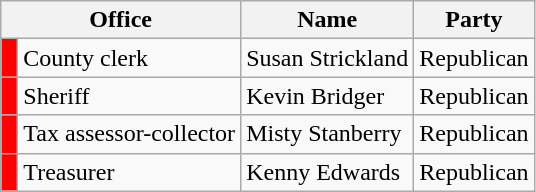<table class="wikitable">
<tr>
<th colspan="2">Office</th>
<th>Name</th>
<th>Party</th>
</tr>
<tr>
<td bgcolor="red"> </td>
<td>County clerk</td>
<td>Susan Strickland</td>
<td>Republican</td>
</tr>
<tr>
<td bgcolor="red"> </td>
<td>Sheriff</td>
<td>Kevin Bridger</td>
<td>Republican</td>
</tr>
<tr>
<td bgcolor="red"> </td>
<td>Tax assessor-collector</td>
<td>Misty Stanberry</td>
<td>Republican</td>
</tr>
<tr>
<td bgcolor="red"> </td>
<td>Treasurer</td>
<td>Kenny Edwards</td>
<td>Republican</td>
</tr>
</table>
